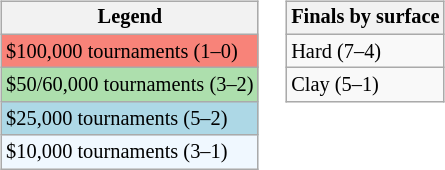<table>
<tr valign=top>
<td><br><table class="wikitable" style="font-size:85%">
<tr>
<th>Legend</th>
</tr>
<tr style="background:#f88379;">
<td>$100,000 tournaments (1–0)</td>
</tr>
<tr style="background:#addfad;">
<td>$50/60,000 tournaments (3–2)</td>
</tr>
<tr style="background:lightblue;">
<td>$25,000 tournaments (5–2)</td>
</tr>
<tr style="background:#f0f8ff;">
<td>$10,000 tournaments (3–1)</td>
</tr>
</table>
</td>
<td><br><table class="wikitable" style="font-size:85%">
<tr>
<th>Finals by surface</th>
</tr>
<tr>
<td>Hard (7–4)</td>
</tr>
<tr>
<td>Clay (5–1)</td>
</tr>
</table>
</td>
</tr>
</table>
